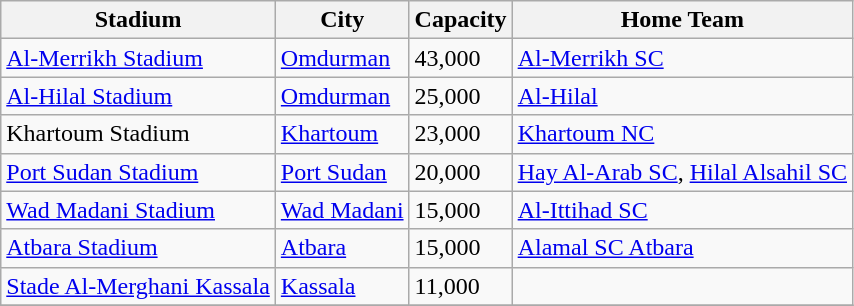<table class="wikitable sortable">
<tr>
<th>Stadium</th>
<th>City</th>
<th>Capacity</th>
<th>Home Team</th>
</tr>
<tr>
<td><a href='#'>Al-Merrikh Stadium</a></td>
<td><a href='#'>Omdurman</a></td>
<td>43,000</td>
<td><a href='#'>Al-Merrikh SC</a></td>
</tr>
<tr>
<td><a href='#'>Al-Hilal Stadium</a></td>
<td><a href='#'>Omdurman</a></td>
<td>25,000</td>
<td><a href='#'>Al-Hilal</a></td>
</tr>
<tr>
<td>Khartoum Stadium</td>
<td><a href='#'>Khartoum</a></td>
<td>23,000</td>
<td><a href='#'>Khartoum NC</a></td>
</tr>
<tr>
<td><a href='#'>Port Sudan Stadium</a></td>
<td><a href='#'>Port Sudan</a></td>
<td>20,000</td>
<td><a href='#'>Hay Al-Arab SC</a>, <a href='#'>Hilal Alsahil SC</a></td>
</tr>
<tr>
<td><a href='#'>Wad Madani Stadium</a></td>
<td><a href='#'>Wad Madani</a></td>
<td>15,000</td>
<td><a href='#'>Al-Ittihad SC</a></td>
</tr>
<tr>
<td><a href='#'>Atbara Stadium</a></td>
<td><a href='#'>Atbara</a></td>
<td>15,000</td>
<td><a href='#'>Alamal SC Atbara</a></td>
</tr>
<tr>
<td><a href='#'>Stade Al-Merghani Kassala</a></td>
<td><a href='#'>Kassala</a></td>
<td>11,000</td>
<td></td>
</tr>
<tr>
</tr>
</table>
